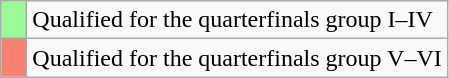<table class="wikitable">
<tr>
<td width=10px bgcolor="#98fb98"></td>
<td>Qualified for the quarterfinals group I–IV</td>
</tr>
<tr>
<td width=10px bgcolor="salmon"></td>
<td>Qualified for the quarterfinals group V–VI</td>
</tr>
</table>
